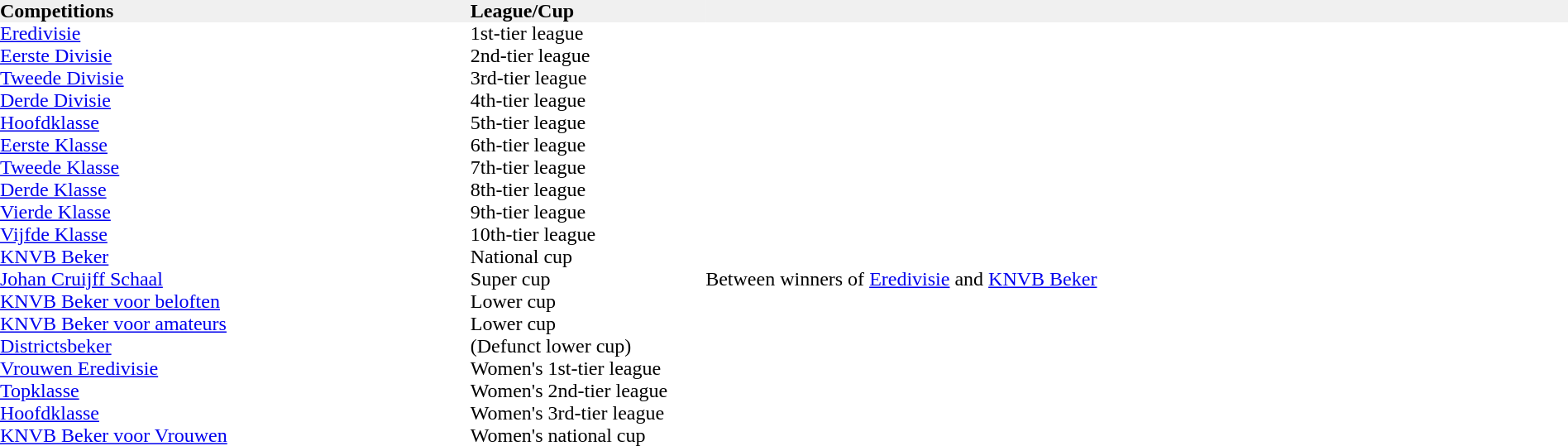<table width="100%" cellspacing="0" cellpadding="0">
<tr bgcolor="F0F0F0">
<th width="30%" align="left"> Competitions</th>
<th width="15%" align="left">League/Cup</th>
<th width="55%" align="left"></th>
</tr>
<tr>
<td><a href='#'>Eredivisie</a></td>
<td>1st-tier league</td>
<td></td>
<td></td>
</tr>
<tr>
<td><a href='#'>Eerste Divisie</a></td>
<td>2nd-tier league</td>
<td></td>
<td></td>
</tr>
<tr>
<td><a href='#'>Tweede Divisie</a></td>
<td>3rd-tier league</td>
<td></td>
<td></td>
</tr>
<tr>
<td><a href='#'>Derde Divisie</a></td>
<td>4th-tier league</td>
<td></td>
<td></td>
</tr>
<tr>
<td><a href='#'>Hoofdklasse</a></td>
<td>5th-tier league</td>
<td></td>
<td></td>
</tr>
<tr>
<td><a href='#'>Eerste Klasse</a></td>
<td>6th-tier league</td>
<td></td>
<td></td>
</tr>
<tr>
<td><a href='#'>Tweede Klasse</a></td>
<td>7th-tier league</td>
<td></td>
<td></td>
</tr>
<tr>
<td><a href='#'>Derde Klasse</a></td>
<td>8th-tier league</td>
<td></td>
<td></td>
</tr>
<tr>
<td><a href='#'>Vierde Klasse</a></td>
<td>9th-tier league</td>
<td></td>
<td></td>
</tr>
<tr>
<td><a href='#'>Vijfde Klasse</a></td>
<td>10th-tier league</td>
<td></td>
<td></td>
</tr>
<tr>
<td><a href='#'>KNVB Beker</a></td>
<td>National cup</td>
<td></td>
<td></td>
</tr>
<tr>
<td><a href='#'>Johan Cruijff Schaal</a></td>
<td>Super cup</td>
<td>Between winners of <a href='#'>Eredivisie</a> and <a href='#'>KNVB Beker</a></td>
<td></td>
</tr>
<tr>
<td><a href='#'>KNVB Beker voor beloften</a></td>
<td>Lower cup</td>
<td></td>
<td></td>
</tr>
<tr>
<td><a href='#'>KNVB Beker voor amateurs</a></td>
<td>Lower cup</td>
<td></td>
<td></td>
</tr>
<tr>
<td><a href='#'>Districtsbeker</a></td>
<td>(Defunct lower cup)</td>
<td></td>
<td></td>
</tr>
<tr>
<td><a href='#'>Vrouwen Eredivisie</a></td>
<td>Women's 1st-tier league</td>
<td></td>
<td></td>
</tr>
<tr>
<td><a href='#'>Topklasse</a></td>
<td>Women's 2nd-tier league</td>
<td></td>
<td></td>
</tr>
<tr>
<td><a href='#'>Hoofdklasse</a></td>
<td>Women's 3rd-tier league</td>
<td></td>
<td></td>
</tr>
<tr>
<td><a href='#'>KNVB Beker voor Vrouwen</a></td>
<td>Women's national cup</td>
<td></td>
<td></td>
</tr>
</table>
